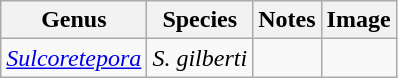<table class="wikitable">
<tr>
<th>Genus</th>
<th>Species</th>
<th>Notes</th>
<th>Image</th>
</tr>
<tr>
<td><em><a href='#'>Sulcoretepora</a></em></td>
<td><em>S. gilberti</em></td>
<td></td>
<td></td>
</tr>
</table>
